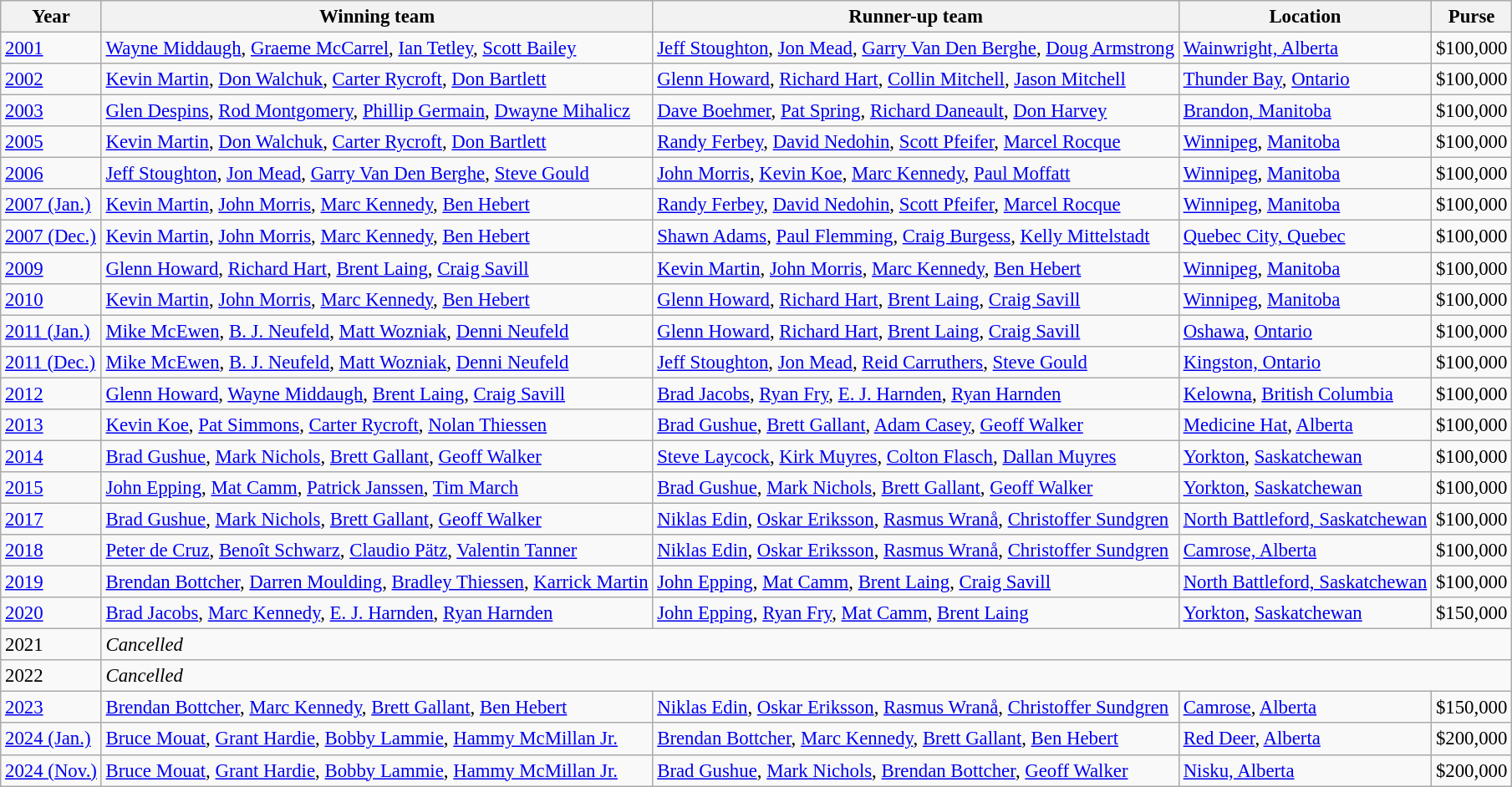<table class="wikitable" style="font-size:95%;">
<tr>
<th scope="col">Year</th>
<th scope="col">Winning team</th>
<th scope="col">Runner-up team</th>
<th scope="col">Location</th>
<th scope="col">Purse</th>
</tr>
<tr>
<td><a href='#'>2001</a></td>
<td> <a href='#'>Wayne Middaugh</a>, <a href='#'>Graeme McCarrel</a>, <a href='#'>Ian Tetley</a>, <a href='#'>Scott Bailey</a></td>
<td> <a href='#'>Jeff Stoughton</a>, <a href='#'>Jon Mead</a>, <a href='#'>Garry Van Den Berghe</a>, <a href='#'>Doug Armstrong</a></td>
<td><a href='#'>Wainwright, Alberta</a></td>
<td>$100,000</td>
</tr>
<tr>
<td><a href='#'>2002</a></td>
<td> <a href='#'>Kevin Martin</a>, <a href='#'>Don Walchuk</a>, <a href='#'>Carter Rycroft</a>, <a href='#'>Don Bartlett</a></td>
<td> <a href='#'>Glenn Howard</a>, <a href='#'>Richard Hart</a>, <a href='#'>Collin Mitchell</a>, <a href='#'>Jason Mitchell</a></td>
<td><a href='#'>Thunder Bay</a>, <a href='#'>Ontario</a></td>
<td>$100,000</td>
</tr>
<tr>
<td><a href='#'>2003</a></td>
<td> <a href='#'>Glen Despins</a>, <a href='#'>Rod Montgomery</a>, <a href='#'>Phillip Germain</a>, <a href='#'>Dwayne Mihalicz</a></td>
<td> <a href='#'>Dave Boehmer</a>, <a href='#'>Pat Spring</a>, <a href='#'>Richard Daneault</a>, <a href='#'>Don Harvey</a></td>
<td><a href='#'>Brandon, Manitoba</a></td>
<td>$100,000</td>
</tr>
<tr>
<td><a href='#'>2005</a></td>
<td> <a href='#'>Kevin Martin</a>, <a href='#'>Don Walchuk</a>, <a href='#'>Carter Rycroft</a>, <a href='#'>Don Bartlett</a></td>
<td> <a href='#'>Randy Ferbey</a>, <a href='#'>David Nedohin</a>, <a href='#'>Scott Pfeifer</a>, <a href='#'>Marcel Rocque</a></td>
<td><a href='#'>Winnipeg</a>, <a href='#'>Manitoba</a></td>
<td>$100,000</td>
</tr>
<tr>
<td><a href='#'>2006</a></td>
<td> <a href='#'>Jeff Stoughton</a>, <a href='#'>Jon Mead</a>, <a href='#'>Garry Van Den Berghe</a>, <a href='#'>Steve Gould</a></td>
<td> <a href='#'>John Morris</a>, <a href='#'>Kevin Koe</a>, <a href='#'>Marc Kennedy</a>, <a href='#'>Paul Moffatt</a></td>
<td><a href='#'>Winnipeg</a>, <a href='#'>Manitoba</a></td>
<td>$100,000</td>
</tr>
<tr>
<td><a href='#'>2007 (Jan.)</a></td>
<td> <a href='#'>Kevin Martin</a>, <a href='#'>John Morris</a>, <a href='#'>Marc Kennedy</a>, <a href='#'>Ben Hebert</a></td>
<td> <a href='#'>Randy Ferbey</a>, <a href='#'>David Nedohin</a>, <a href='#'>Scott Pfeifer</a>, <a href='#'>Marcel Rocque</a></td>
<td><a href='#'>Winnipeg</a>, <a href='#'>Manitoba</a></td>
<td>$100,000</td>
</tr>
<tr>
<td><a href='#'>2007 (Dec.)</a></td>
<td> <a href='#'>Kevin Martin</a>, <a href='#'>John Morris</a>, <a href='#'>Marc Kennedy</a>, <a href='#'>Ben Hebert</a></td>
<td> <a href='#'>Shawn Adams</a>, <a href='#'>Paul Flemming</a>, <a href='#'>Craig Burgess</a>, <a href='#'>Kelly Mittelstadt</a></td>
<td><a href='#'>Quebec City, Quebec</a></td>
<td>$100,000</td>
</tr>
<tr>
<td><a href='#'>2009</a></td>
<td> <a href='#'>Glenn Howard</a>, <a href='#'>Richard Hart</a>, <a href='#'>Brent Laing</a>, <a href='#'>Craig Savill</a></td>
<td> <a href='#'>Kevin Martin</a>, <a href='#'>John Morris</a>, <a href='#'>Marc Kennedy</a>, <a href='#'>Ben Hebert</a></td>
<td><a href='#'>Winnipeg</a>, <a href='#'>Manitoba</a></td>
<td>$100,000</td>
</tr>
<tr>
<td><a href='#'>2010</a></td>
<td> <a href='#'>Kevin Martin</a>, <a href='#'>John Morris</a>, <a href='#'>Marc Kennedy</a>, <a href='#'>Ben Hebert</a></td>
<td> <a href='#'>Glenn Howard</a>, <a href='#'>Richard Hart</a>, <a href='#'>Brent Laing</a>, <a href='#'>Craig Savill</a></td>
<td><a href='#'>Winnipeg</a>, <a href='#'>Manitoba</a></td>
<td>$100,000</td>
</tr>
<tr>
<td><a href='#'>2011 (Jan.)</a></td>
<td> <a href='#'>Mike McEwen</a>, <a href='#'>B. J. Neufeld</a>, <a href='#'>Matt Wozniak</a>, <a href='#'>Denni Neufeld</a></td>
<td> <a href='#'>Glenn Howard</a>, <a href='#'>Richard Hart</a>, <a href='#'>Brent Laing</a>, <a href='#'>Craig Savill</a></td>
<td><a href='#'>Oshawa</a>, <a href='#'>Ontario</a></td>
<td>$100,000</td>
</tr>
<tr>
<td><a href='#'>2011 (Dec.)</a></td>
<td> <a href='#'>Mike McEwen</a>, <a href='#'>B. J. Neufeld</a>, <a href='#'>Matt Wozniak</a>, <a href='#'>Denni Neufeld</a></td>
<td> <a href='#'>Jeff Stoughton</a>, <a href='#'>Jon Mead</a>, <a href='#'>Reid Carruthers</a>, <a href='#'>Steve Gould</a></td>
<td><a href='#'>Kingston, Ontario</a></td>
<td>$100,000</td>
</tr>
<tr>
<td><a href='#'>2012</a></td>
<td> <a href='#'>Glenn Howard</a>, <a href='#'>Wayne Middaugh</a>, <a href='#'>Brent Laing</a>, <a href='#'>Craig Savill</a></td>
<td> <a href='#'>Brad Jacobs</a>, <a href='#'>Ryan Fry</a>, <a href='#'>E. J. Harnden</a>, <a href='#'>Ryan Harnden</a></td>
<td><a href='#'>Kelowna</a>, <a href='#'>British Columbia</a></td>
<td>$100,000</td>
</tr>
<tr>
<td><a href='#'>2013</a></td>
<td> <a href='#'>Kevin Koe</a>, <a href='#'>Pat Simmons</a>, <a href='#'>Carter Rycroft</a>, <a href='#'>Nolan Thiessen</a></td>
<td> <a href='#'>Brad Gushue</a>, <a href='#'>Brett Gallant</a>, <a href='#'>Adam Casey</a>, <a href='#'>Geoff Walker</a></td>
<td><a href='#'>Medicine Hat</a>, <a href='#'>Alberta</a></td>
<td>$100,000</td>
</tr>
<tr>
<td><a href='#'>2014</a></td>
<td> <a href='#'>Brad Gushue</a>, <a href='#'>Mark Nichols</a>, <a href='#'>Brett Gallant</a>, <a href='#'>Geoff Walker</a></td>
<td> <a href='#'>Steve Laycock</a>, <a href='#'>Kirk Muyres</a>, <a href='#'>Colton Flasch</a>, <a href='#'>Dallan Muyres</a></td>
<td><a href='#'>Yorkton</a>, <a href='#'>Saskatchewan</a></td>
<td>$100,000</td>
</tr>
<tr>
<td><a href='#'>2015</a></td>
<td> <a href='#'>John Epping</a>, <a href='#'>Mat Camm</a>, <a href='#'>Patrick Janssen</a>, <a href='#'>Tim March</a></td>
<td> <a href='#'>Brad Gushue</a>, <a href='#'>Mark Nichols</a>, <a href='#'>Brett Gallant</a>, <a href='#'>Geoff Walker</a></td>
<td><a href='#'>Yorkton</a>, <a href='#'>Saskatchewan</a></td>
<td>$100,000</td>
</tr>
<tr>
<td><a href='#'>2017</a></td>
<td> <a href='#'>Brad Gushue</a>, <a href='#'>Mark Nichols</a>, <a href='#'>Brett Gallant</a>, <a href='#'>Geoff Walker</a></td>
<td> <a href='#'>Niklas Edin</a>, <a href='#'>Oskar Eriksson</a>, <a href='#'>Rasmus Wranå</a>, <a href='#'>Christoffer Sundgren</a></td>
<td><a href='#'>North Battleford, Saskatchewan</a></td>
<td>$100,000</td>
</tr>
<tr>
<td><a href='#'>2018</a></td>
<td> <a href='#'>Peter de Cruz</a>, <a href='#'>Benoît Schwarz</a>, <a href='#'>Claudio Pätz</a>, <a href='#'>Valentin Tanner</a></td>
<td> <a href='#'>Niklas Edin</a>, <a href='#'>Oskar Eriksson</a>, <a href='#'>Rasmus Wranå</a>, <a href='#'>Christoffer Sundgren</a></td>
<td><a href='#'>Camrose, Alberta</a></td>
<td>$100,000</td>
</tr>
<tr>
<td><a href='#'>2019</a></td>
<td> <a href='#'>Brendan Bottcher</a>, <a href='#'>Darren Moulding</a>, <a href='#'>Bradley Thiessen</a>, <a href='#'>Karrick Martin</a></td>
<td> <a href='#'>John Epping</a>, <a href='#'>Mat Camm</a>, <a href='#'>Brent Laing</a>, <a href='#'>Craig Savill</a></td>
<td><a href='#'>North Battleford, Saskatchewan</a></td>
<td>$100,000</td>
</tr>
<tr>
<td><a href='#'>2020</a></td>
<td> <a href='#'>Brad Jacobs</a>, <a href='#'>Marc Kennedy</a>, <a href='#'>E. J. Harnden</a>, <a href='#'>Ryan Harnden</a></td>
<td> <a href='#'>John Epping</a>, <a href='#'>Ryan Fry</a>, <a href='#'>Mat Camm</a>, <a href='#'>Brent Laing</a></td>
<td><a href='#'>Yorkton</a>, <a href='#'>Saskatchewan</a></td>
<td>$150,000</td>
</tr>
<tr>
<td>2021</td>
<td colspan="4"><em>Cancelled</em></td>
</tr>
<tr>
<td>2022</td>
<td colspan="4"><em>Cancelled</em></td>
</tr>
<tr>
<td><a href='#'>2023</a></td>
<td> <a href='#'>Brendan Bottcher</a>, <a href='#'>Marc Kennedy</a>, <a href='#'>Brett Gallant</a>, <a href='#'>Ben Hebert</a></td>
<td> <a href='#'>Niklas Edin</a>, <a href='#'>Oskar Eriksson</a>, <a href='#'>Rasmus Wranå</a>, <a href='#'>Christoffer Sundgren</a></td>
<td><a href='#'>Camrose</a>, <a href='#'>Alberta</a></td>
<td>$150,000</td>
</tr>
<tr>
<td><a href='#'>2024 (Jan.)</a></td>
<td> <a href='#'>Bruce Mouat</a>, <a href='#'>Grant Hardie</a>, <a href='#'>Bobby Lammie</a>, <a href='#'>Hammy McMillan Jr.</a></td>
<td> <a href='#'>Brendan Bottcher</a>, <a href='#'>Marc Kennedy</a>, <a href='#'>Brett Gallant</a>, <a href='#'>Ben Hebert</a></td>
<td><a href='#'>Red Deer</a>, <a href='#'>Alberta</a></td>
<td>$200,000</td>
</tr>
<tr>
<td><a href='#'>2024 (Nov.)</a></td>
<td> <a href='#'>Bruce Mouat</a>, <a href='#'>Grant Hardie</a>, <a href='#'>Bobby Lammie</a>, <a href='#'>Hammy McMillan Jr.</a></td>
<td> <a href='#'>Brad Gushue</a>, <a href='#'>Mark Nichols</a>, <a href='#'>Brendan Bottcher</a>, <a href='#'>Geoff Walker</a></td>
<td><a href='#'>Nisku, Alberta</a></td>
<td>$200,000</td>
</tr>
</table>
